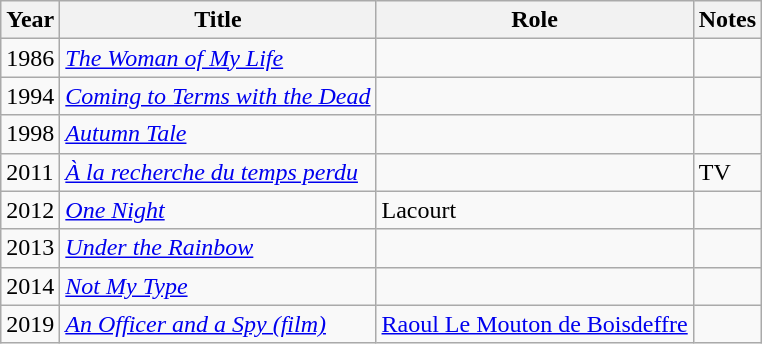<table class="wikitable sortable">
<tr>
<th>Year</th>
<th>Title</th>
<th>Role</th>
<th class="unsortable">Notes</th>
</tr>
<tr>
<td>1986</td>
<td><em><a href='#'>The Woman of My Life</a></em></td>
<td></td>
<td></td>
</tr>
<tr>
<td>1994</td>
<td><em><a href='#'>Coming to Terms with the Dead</a></em></td>
<td></td>
<td></td>
</tr>
<tr>
<td>1998</td>
<td><em><a href='#'>Autumn Tale</a></em></td>
<td></td>
<td></td>
</tr>
<tr>
<td>2011</td>
<td><em><a href='#'>À la recherche du temps perdu</a></em></td>
<td></td>
<td>TV</td>
</tr>
<tr>
<td>2012</td>
<td><em><a href='#'>One Night</a></em></td>
<td>Lacourt</td>
<td></td>
</tr>
<tr>
<td>2013</td>
<td><em><a href='#'>Under the Rainbow</a></em></td>
<td></td>
</tr>
<tr>
<td>2014</td>
<td><em><a href='#'>Not My Type</a></em></td>
<td></td>
<td></td>
</tr>
<tr>
<td>2019</td>
<td><em><a href='#'>An Officer and a Spy (film)</a></em></td>
<td><a href='#'>Raoul Le Mouton de Boisdeffre</a></td>
<td></td>
</tr>
</table>
